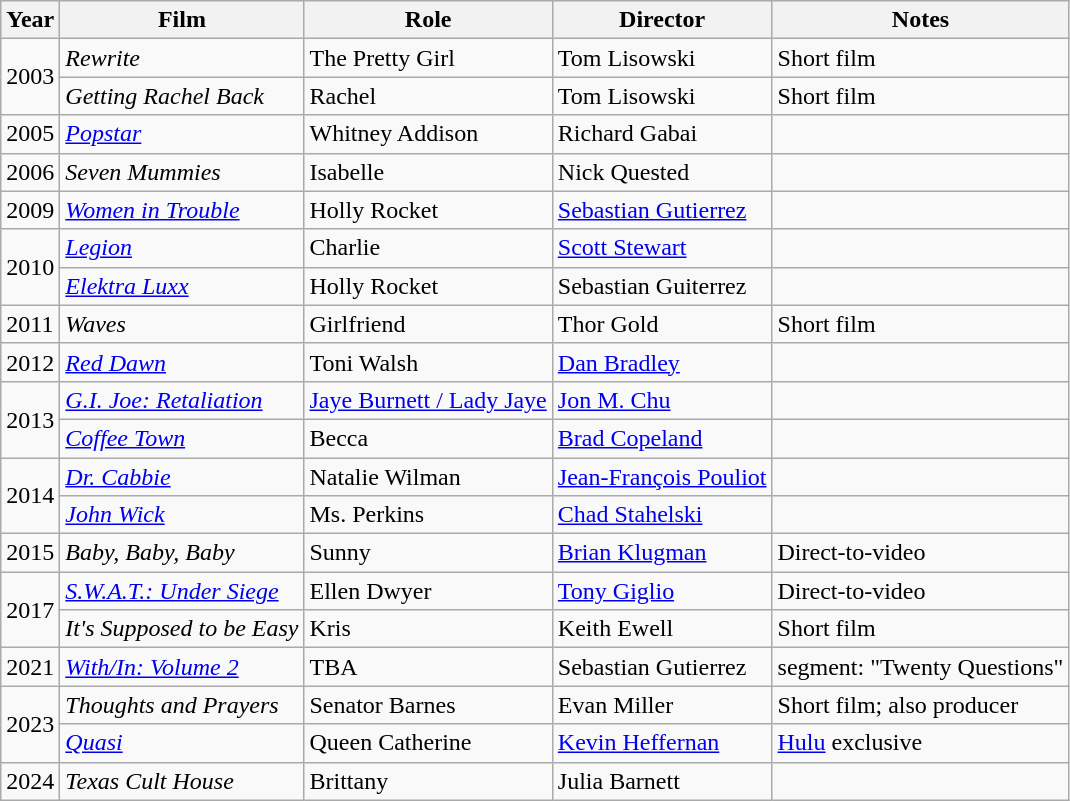<table class="wikitable sortable">
<tr>
<th>Year</th>
<th>Film</th>
<th>Role</th>
<th>Director</th>
<th class="unsortable">Notes</th>
</tr>
<tr>
<td rowspan="2">2003</td>
<td><em>Rewrite</em></td>
<td>The Pretty Girl</td>
<td>Tom Lisowski</td>
<td>Short film</td>
</tr>
<tr>
<td><em>Getting Rachel Back</em></td>
<td>Rachel</td>
<td>Tom Lisowski</td>
<td>Short film</td>
</tr>
<tr>
<td>2005</td>
<td><em><a href='#'>Popstar</a></em></td>
<td>Whitney Addison</td>
<td>Richard Gabai</td>
<td></td>
</tr>
<tr>
<td>2006</td>
<td><em>Seven Mummies</em></td>
<td>Isabelle</td>
<td>Nick Quested</td>
<td></td>
</tr>
<tr>
<td>2009</td>
<td><em><a href='#'>Women in Trouble</a></em></td>
<td>Holly Rocket</td>
<td><a href='#'>Sebastian Gutierrez</a></td>
<td></td>
</tr>
<tr>
<td rowspan="2">2010</td>
<td><em><a href='#'>Legion</a></em></td>
<td>Charlie</td>
<td><a href='#'>Scott Stewart</a></td>
<td></td>
</tr>
<tr>
<td><em><a href='#'>Elektra Luxx</a></em></td>
<td>Holly Rocket</td>
<td>Sebastian Guiterrez</td>
<td></td>
</tr>
<tr>
<td>2011</td>
<td><em>Waves</em></td>
<td>Girlfriend</td>
<td>Thor Gold</td>
<td>Short film</td>
</tr>
<tr>
<td>2012</td>
<td><em><a href='#'>Red Dawn</a></em></td>
<td>Toni Walsh</td>
<td><a href='#'>Dan Bradley</a></td>
<td></td>
</tr>
<tr>
<td rowspan="2">2013</td>
<td><em><a href='#'>G.I. Joe: Retaliation</a></em></td>
<td><a href='#'>Jaye Burnett / Lady Jaye</a></td>
<td><a href='#'>Jon M. Chu</a></td>
<td></td>
</tr>
<tr>
<td><em><a href='#'>Coffee Town</a></em></td>
<td>Becca</td>
<td><a href='#'>Brad Copeland</a></td>
<td></td>
</tr>
<tr>
<td rowspan="2">2014</td>
<td><em><a href='#'>Dr. Cabbie</a></em></td>
<td>Natalie Wilman</td>
<td><a href='#'>Jean-François Pouliot</a></td>
<td></td>
</tr>
<tr>
<td><em><a href='#'>John Wick</a></em></td>
<td>Ms. Perkins</td>
<td><a href='#'>Chad Stahelski</a></td>
<td></td>
</tr>
<tr>
<td>2015</td>
<td><em>Baby, Baby, Baby</em></td>
<td>Sunny</td>
<td><a href='#'>Brian Klugman</a></td>
<td>Direct-to-video</td>
</tr>
<tr>
<td rowspan="2">2017</td>
<td><em><a href='#'>S.W.A.T.: Under Siege</a></em></td>
<td>Ellen Dwyer</td>
<td><a href='#'>Tony Giglio</a></td>
<td>Direct-to-video</td>
</tr>
<tr>
<td><em>It's Supposed to be Easy</em></td>
<td>Kris</td>
<td>Keith Ewell</td>
<td>Short film</td>
</tr>
<tr>
<td>2021</td>
<td><em><a href='#'>With/In: Volume 2</a></em></td>
<td>TBA</td>
<td>Sebastian Gutierrez</td>
<td>segment: "Twenty Questions"</td>
</tr>
<tr>
<td rowspan="2">2023</td>
<td><em>Thoughts and Prayers</em></td>
<td>Senator Barnes</td>
<td>Evan Miller</td>
<td>Short film; also producer</td>
</tr>
<tr>
<td><em><a href='#'>Quasi</a></em></td>
<td>Queen Catherine</td>
<td><a href='#'>Kevin Heffernan</a></td>
<td><a href='#'>Hulu</a> exclusive</td>
</tr>
<tr>
<td>2024</td>
<td><em>Texas Cult House</em></td>
<td>Brittany</td>
<td>Julia Barnett</td>
<td></td>
</tr>
</table>
